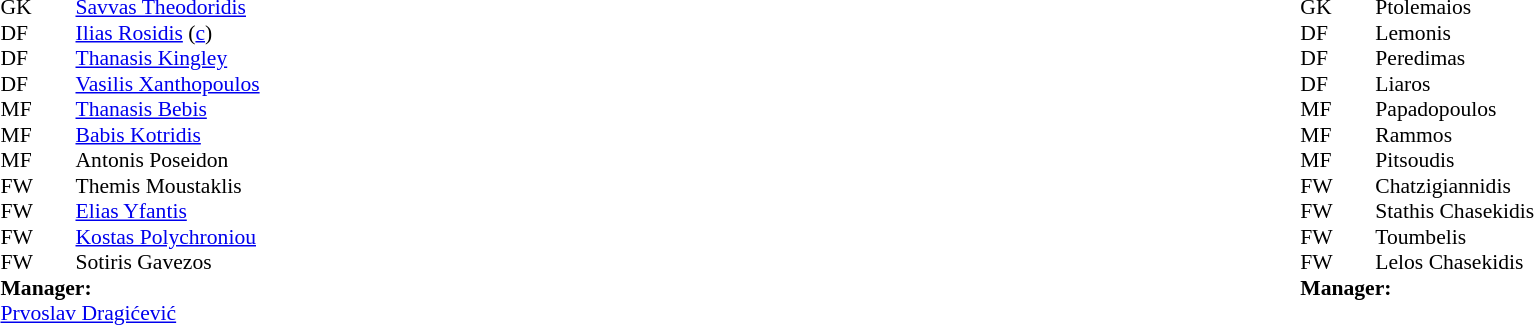<table width="100%">
<tr>
<td valign="top" width="50%"><br><table style="font-size: 90%" cellspacing="0" cellpadding="0">
<tr>
<th width="25"></th>
<th width="25"></th>
</tr>
<tr>
<td>GK</td>
<td></td>
<td> <a href='#'>Savvas Theodoridis</a></td>
</tr>
<tr>
<td>DF</td>
<td></td>
<td> <a href='#'>Ilias Rosidis</a> (<a href='#'>c</a>)</td>
</tr>
<tr>
<td>DF</td>
<td></td>
<td> <a href='#'>Thanasis Kingley</a></td>
</tr>
<tr>
<td>DF</td>
<td></td>
<td> <a href='#'>Vasilis Xanthopoulos</a></td>
</tr>
<tr>
<td>MF</td>
<td></td>
<td> <a href='#'>Thanasis Bebis</a></td>
</tr>
<tr>
<td>MF</td>
<td></td>
<td> <a href='#'>Babis Kotridis</a></td>
</tr>
<tr>
<td>MF</td>
<td></td>
<td> Antonis Poseidon</td>
</tr>
<tr>
<td>FW</td>
<td></td>
<td> Themis Moustaklis</td>
</tr>
<tr>
<td>FW</td>
<td></td>
<td> <a href='#'>Elias Yfantis</a></td>
</tr>
<tr>
<td>FW</td>
<td></td>
<td> <a href='#'>Kostas Polychroniou</a></td>
</tr>
<tr>
<td>FW</td>
<td></td>
<td> Sotiris Gavezos</td>
</tr>
<tr>
<td colspan=4><strong>Manager:</strong></td>
</tr>
<tr>
<td colspan="4"> <a href='#'>Prvoslav Dragićević</a></td>
</tr>
</table>
</td>
<td valign="top" width="50%"><br><table style="font-size: 90%" cellspacing="0" cellpadding="0" align="center">
<tr>
<th width="25"></th>
<th width="25"></th>
</tr>
<tr>
<td>GK</td>
<td></td>
<td> Ptolemaios</td>
</tr>
<tr>
<td>DF</td>
<td></td>
<td> Lemonis</td>
</tr>
<tr>
<td>DF</td>
<td></td>
<td> Peredimas</td>
</tr>
<tr>
<td>DF</td>
<td></td>
<td> Liaros</td>
</tr>
<tr>
<td>MF</td>
<td></td>
<td> Papadopoulos</td>
</tr>
<tr>
<td>MF</td>
<td></td>
<td> Rammos</td>
</tr>
<tr>
<td>MF</td>
<td></td>
<td> Pitsoudis</td>
</tr>
<tr>
<td>FW</td>
<td></td>
<td> Chatzigiannidis</td>
</tr>
<tr>
<td>FW</td>
<td></td>
<td> Stathis Chasekidis</td>
</tr>
<tr>
<td>FW</td>
<td></td>
<td> Toumbelis</td>
</tr>
<tr>
<td>FW</td>
<td></td>
<td> Lelos Chasekidis</td>
</tr>
<tr>
<td colspan=4><strong>Manager:</strong></td>
</tr>
<tr>
<td colspan="4"></td>
</tr>
</table>
</td>
</tr>
</table>
